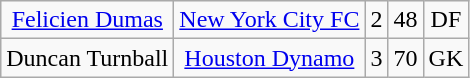<table class="wikitable" style="text-align: center;">
<tr>
<td><a href='#'>Felicien Dumas</a></td>
<td><a href='#'>New York City FC</a></td>
<td>2</td>
<td>48</td>
<td>DF</td>
</tr>
<tr>
<td>Duncan Turnball</td>
<td><a href='#'>Houston Dynamo</a></td>
<td>3</td>
<td>70</td>
<td>GK</td>
</tr>
</table>
